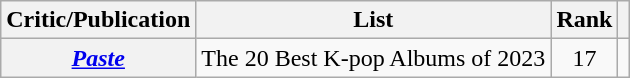<table class="wikitable plainrowheaders" style="text-align:center">
<tr>
<th scope="col">Critic/Publication</th>
<th scope="col">List</th>
<th scope="col">Rank</th>
<th scope="col" class="unsortable"></th>
</tr>
<tr>
<th scope="row"><em><a href='#'>Paste</a></em></th>
<td style="text-align:left">The 20 Best K-pop Albums of 2023</td>
<td>17</td>
<td></td>
</tr>
</table>
